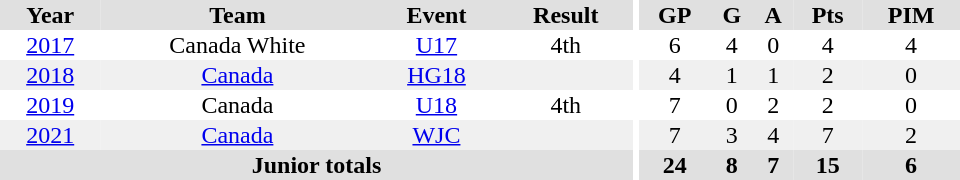<table border="0" cellpadding="1" cellspacing="0" ID="Table3" style="text-align:center; width:40em;">
<tr bgcolor="#e0e0e0">
<th>Year</th>
<th>Team</th>
<th>Event</th>
<th>Result</th>
<th rowspan="99" bgcolor="#ffffff"></th>
<th>GP</th>
<th>G</th>
<th>A</th>
<th>Pts</th>
<th>PIM</th>
</tr>
<tr>
<td><a href='#'>2017</a></td>
<td>Canada White</td>
<td><a href='#'>U17</a></td>
<td>4th</td>
<td>6</td>
<td>4</td>
<td>0</td>
<td>4</td>
<td>4</td>
</tr>
<tr bgcolor="#f0f0f0">
<td><a href='#'>2018</a></td>
<td><a href='#'>Canada</a></td>
<td><a href='#'>HG18</a></td>
<td></td>
<td>4</td>
<td>1</td>
<td>1</td>
<td>2</td>
<td>0</td>
</tr>
<tr>
<td><a href='#'>2019</a></td>
<td>Canada</td>
<td><a href='#'>U18</a></td>
<td>4th</td>
<td>7</td>
<td>0</td>
<td>2</td>
<td>2</td>
<td>0</td>
</tr>
<tr bgcolor="#f0f0f0">
<td><a href='#'>2021</a></td>
<td><a href='#'>Canada</a></td>
<td><a href='#'>WJC</a></td>
<td></td>
<td>7</td>
<td>3</td>
<td>4</td>
<td>7</td>
<td>2</td>
</tr>
<tr bgcolor="#e0e0e0">
<th colspan="4">Junior totals</th>
<th>24</th>
<th>8</th>
<th>7</th>
<th>15</th>
<th>6</th>
</tr>
</table>
